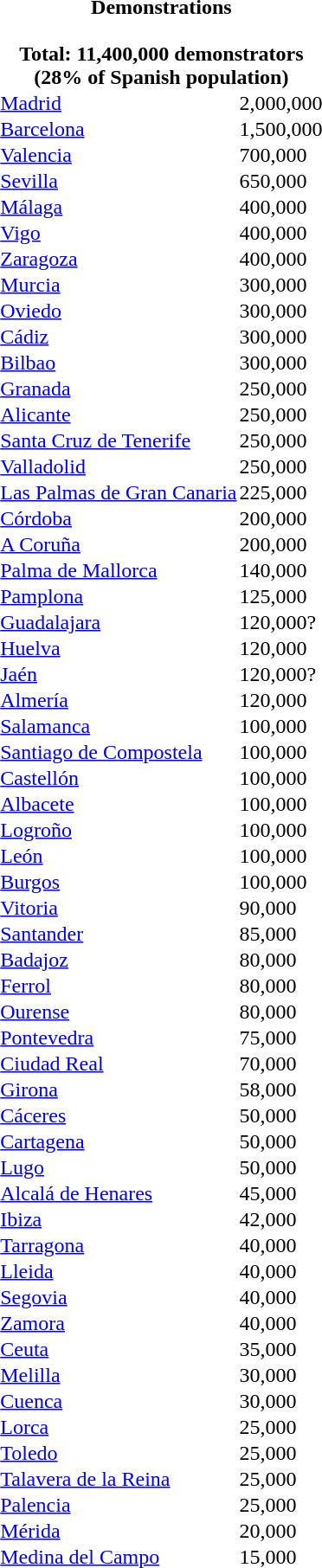<table class="toccolours" align="right" cellspacing="0" style="margin:0.5em 0em 0.5em 0.5em">
<tr ---->
<th colspan="2">Demonstrations<br><br>Total: 11,400,000 demonstrators<br>(28% of Spanish population)</th>
</tr>
<tr ---->
<td><a href='#'>Madrid</a></td>
<td>2,000,000</td>
</tr>
<tr ---->
<td><a href='#'>Barcelona</a></td>
<td>1,500,000</td>
</tr>
<tr ---->
<td><a href='#'>Valencia</a></td>
<td>700,000</td>
</tr>
<tr ---->
<td><a href='#'>Sevilla</a></td>
<td>650,000</td>
</tr>
<tr ---->
<td><a href='#'>Málaga</a></td>
<td>400,000</td>
</tr>
<tr ---->
<td><a href='#'>Vigo</a></td>
<td>400,000</td>
</tr>
<tr ---->
<td><a href='#'>Zaragoza</a></td>
<td>400,000</td>
</tr>
<tr ---->
<td><a href='#'>Murcia</a></td>
<td>300,000</td>
</tr>
<tr ---->
<td><a href='#'>Oviedo</a></td>
<td>300,000</td>
</tr>
<tr ---->
<td><a href='#'>Cádiz</a></td>
<td>300,000</td>
</tr>
<tr ---->
<td><a href='#'>Bilbao</a></td>
<td>300,000</td>
</tr>
<tr ---->
<td><a href='#'>Granada</a></td>
<td>250,000</td>
</tr>
<tr ---->
<td><a href='#'>Alicante</a></td>
<td>250,000</td>
</tr>
<tr ---->
<td><a href='#'>Santa Cruz de Tenerife</a></td>
<td>250,000</td>
</tr>
<tr ---->
<td><a href='#'>Valladolid</a></td>
<td>250,000</td>
</tr>
<tr ---->
<td><a href='#'>Las Palmas de Gran Canaria</a></td>
<td>225,000</td>
</tr>
<tr ---->
<td><a href='#'>Córdoba</a></td>
<td>200,000</td>
</tr>
<tr ---->
<td><a href='#'>A Coruña</a></td>
<td>200,000</td>
</tr>
<tr ---->
<td><a href='#'>Palma de Mallorca</a></td>
<td>140,000</td>
</tr>
<tr ---->
<td><a href='#'>Pamplona</a></td>
<td>125,000</td>
</tr>
<tr ---->
<td><a href='#'>Guadalajara</a></td>
<td>120,000?</td>
</tr>
<tr ---->
<td><a href='#'>Huelva</a></td>
<td>120,000</td>
</tr>
<tr ---->
<td><a href='#'>Jaén</a></td>
<td>120,000?</td>
</tr>
<tr ---->
<td><a href='#'>Almería</a></td>
<td>120,000</td>
</tr>
<tr ---->
<td><a href='#'>Salamanca</a></td>
<td>100,000</td>
</tr>
<tr ---->
<td><a href='#'>Santiago de Compostela</a></td>
<td>100,000</td>
</tr>
<tr ---->
<td><a href='#'>Castellón</a></td>
<td>100,000</td>
</tr>
<tr ---->
<td><a href='#'>Albacete</a></td>
<td>100,000</td>
</tr>
<tr ---->
<td><a href='#'>Logroño</a></td>
<td>100,000</td>
</tr>
<tr ---->
<td><a href='#'>León</a></td>
<td>100,000</td>
</tr>
<tr ---->
<td><a href='#'>Burgos</a></td>
<td>100,000</td>
</tr>
<tr ---->
<td><a href='#'>Vitoria</a></td>
<td>90,000</td>
</tr>
<tr ---->
<td><a href='#'>Santander</a></td>
<td>85,000</td>
</tr>
<tr ---->
<td><a href='#'>Badajoz</a></td>
<td>80,000</td>
</tr>
<tr ---->
<td><a href='#'>Ferrol</a></td>
<td>80,000</td>
</tr>
<tr ---->
<td><a href='#'>Ourense</a></td>
<td>80,000</td>
</tr>
<tr ---->
<td><a href='#'>Pontevedra</a></td>
<td>75,000</td>
</tr>
<tr ---->
<td><a href='#'>Ciudad Real</a></td>
<td>70,000</td>
</tr>
<tr ---->
<td><a href='#'>Girona</a></td>
<td>58,000</td>
</tr>
<tr ---->
<td><a href='#'>Cáceres</a></td>
<td>50,000</td>
</tr>
<tr ---->
<td><a href='#'>Cartagena</a></td>
<td>50,000</td>
</tr>
<tr ---->
<td><a href='#'>Lugo</a></td>
<td>50,000</td>
</tr>
<tr ---->
<td><a href='#'>Alcalá de Henares</a></td>
<td>45,000</td>
</tr>
<tr ---->
<td><a href='#'>Ibiza</a></td>
<td>42,000</td>
</tr>
<tr ---->
<td><a href='#'>Tarragona</a></td>
<td>40,000</td>
</tr>
<tr ---->
<td><a href='#'>Lleida</a></td>
<td>40,000</td>
</tr>
<tr ---->
<td><a href='#'>Segovia</a></td>
<td>40,000</td>
</tr>
<tr ---->
<td><a href='#'>Zamora</a></td>
<td>40,000</td>
</tr>
<tr ---->
<td><a href='#'>Ceuta</a></td>
<td>35,000</td>
</tr>
<tr ---->
<td><a href='#'>Melilla</a></td>
<td>30,000</td>
</tr>
<tr ---->
<td><a href='#'>Cuenca</a></td>
<td>30,000</td>
</tr>
<tr ---->
<td><a href='#'>Lorca</a></td>
<td>25,000</td>
</tr>
<tr ---->
<td><a href='#'>Toledo</a></td>
<td>25,000</td>
</tr>
<tr ---->
<td><a href='#'>Talavera de la Reina</a></td>
<td>25,000</td>
</tr>
<tr ---->
<td><a href='#'>Palencia</a></td>
<td>25,000</td>
</tr>
<tr ---->
<td><a href='#'>Mérida</a></td>
<td>20,000</td>
</tr>
<tr ---->
<td><a href='#'>Medina del Campo</a></td>
<td>15,000</td>
</tr>
<tr ---->
</tr>
</table>
